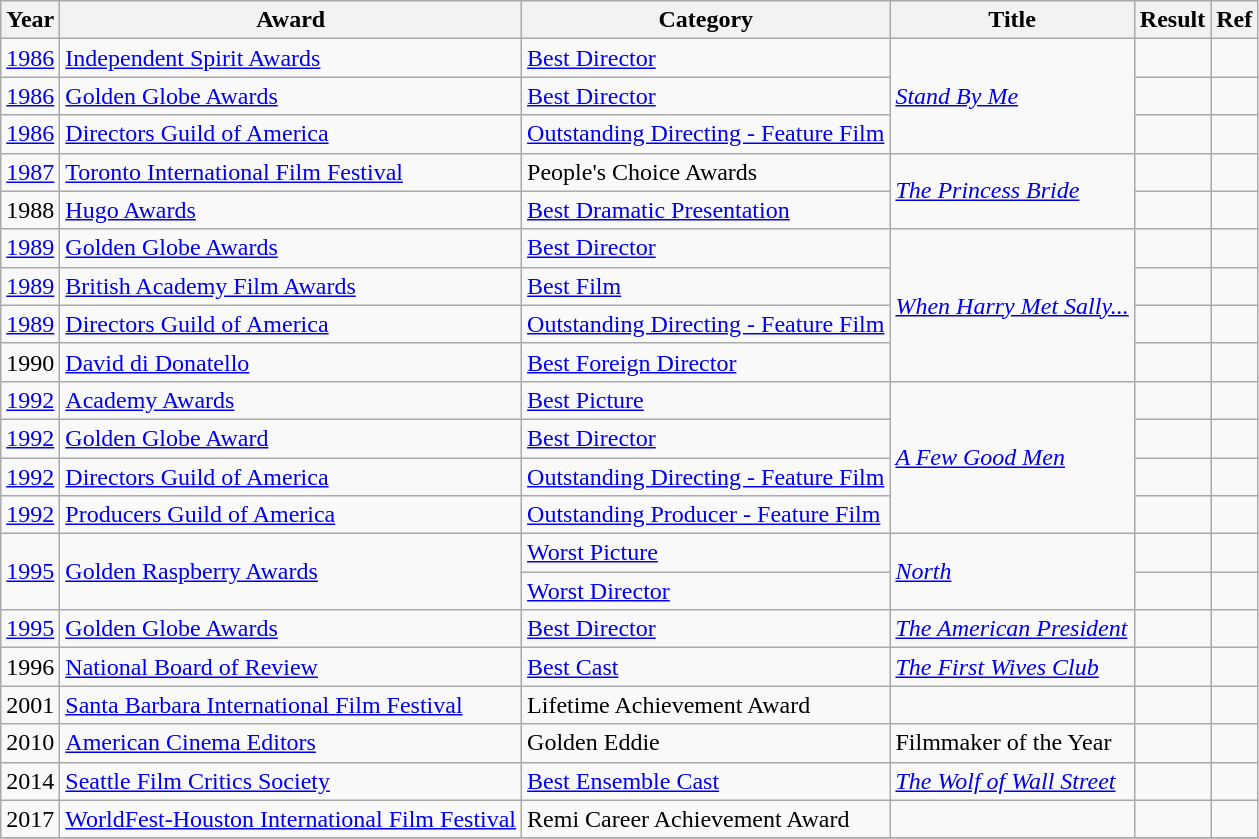<table class="wikitable">
<tr>
<th>Year</th>
<th>Award</th>
<th>Category</th>
<th>Title</th>
<th>Result</th>
<th>Ref</th>
</tr>
<tr>
<td><a href='#'>1986</a></td>
<td><a href='#'>Independent Spirit Awards</a></td>
<td><a href='#'>Best Director</a></td>
<td rowspan=3><em><a href='#'>Stand By Me</a></em></td>
<td></td>
<td></td>
</tr>
<tr>
<td><a href='#'>1986</a></td>
<td><a href='#'>Golden Globe Awards</a></td>
<td><a href='#'>Best Director</a></td>
<td></td>
<td></td>
</tr>
<tr>
<td><a href='#'>1986</a></td>
<td><a href='#'>Directors Guild of America</a></td>
<td><a href='#'>Outstanding Directing - Feature Film</a></td>
<td></td>
<td></td>
</tr>
<tr>
<td><a href='#'>1987</a></td>
<td><a href='#'>Toronto International Film Festival</a></td>
<td>People's Choice Awards</td>
<td rowspan=2><em><a href='#'>The Princess Bride</a></em></td>
<td></td>
<td></td>
</tr>
<tr>
<td>1988</td>
<td><a href='#'>Hugo Awards</a></td>
<td><a href='#'>Best Dramatic Presentation</a></td>
<td></td>
<td></td>
</tr>
<tr>
<td><a href='#'>1989</a></td>
<td><a href='#'>Golden Globe Awards</a></td>
<td><a href='#'>Best Director</a></td>
<td rowspan=4><em><a href='#'>When Harry Met Sally...</a></em></td>
<td></td>
<td></td>
</tr>
<tr>
<td><a href='#'>1989</a></td>
<td><a href='#'>British Academy Film Awards</a></td>
<td><a href='#'>Best Film</a></td>
<td></td>
<td></td>
</tr>
<tr>
<td><a href='#'>1989</a></td>
<td><a href='#'>Directors Guild of America</a></td>
<td><a href='#'>Outstanding Directing - Feature Film</a></td>
<td></td>
<td></td>
</tr>
<tr>
<td>1990</td>
<td><a href='#'>David di Donatello</a></td>
<td><a href='#'>Best Foreign Director</a></td>
<td></td>
<td></td>
</tr>
<tr>
<td><a href='#'>1992</a></td>
<td><a href='#'>Academy Awards</a></td>
<td><a href='#'>Best Picture</a></td>
<td rowspan=4><em><a href='#'>A Few Good Men</a></em></td>
<td></td>
<td></td>
</tr>
<tr>
<td><a href='#'>1992</a></td>
<td><a href='#'>Golden Globe Award</a></td>
<td><a href='#'>Best Director</a></td>
<td></td>
<td></td>
</tr>
<tr>
<td><a href='#'>1992</a></td>
<td><a href='#'>Directors Guild of America</a></td>
<td><a href='#'>Outstanding Directing - Feature Film</a></td>
<td></td>
<td></td>
</tr>
<tr>
<td><a href='#'>1992</a></td>
<td><a href='#'>Producers Guild of America</a></td>
<td><a href='#'>Outstanding Producer - Feature Film</a></td>
<td></td>
<td></td>
</tr>
<tr>
<td rowspan=2><a href='#'>1995</a></td>
<td rowspan=2><a href='#'>Golden Raspberry Awards</a></td>
<td><a href='#'>Worst Picture</a></td>
<td rowspan=2><em><a href='#'>North</a></em></td>
<td></td>
<td></td>
</tr>
<tr>
<td><a href='#'>Worst Director</a></td>
<td></td>
<td></td>
</tr>
<tr>
<td><a href='#'>1995</a></td>
<td><a href='#'>Golden Globe Awards</a></td>
<td><a href='#'>Best Director</a></td>
<td><em><a href='#'>The American President</a></em></td>
<td></td>
<td></td>
</tr>
<tr>
<td>1996</td>
<td><a href='#'>National Board of Review</a></td>
<td><a href='#'>Best Cast</a></td>
<td><em><a href='#'>The First Wives Club</a></em></td>
<td></td>
<td></td>
</tr>
<tr>
<td>2001</td>
<td><a href='#'>Santa Barbara International Film Festival</a></td>
<td>Lifetime Achievement Award</td>
<td></td>
<td></td>
<td></td>
</tr>
<tr>
<td>2010</td>
<td><a href='#'>American Cinema Editors</a></td>
<td>Golden Eddie</td>
<td>Filmmaker of the Year</td>
<td></td>
<td></td>
</tr>
<tr>
<td>2014</td>
<td><a href='#'>Seattle Film Critics Society</a></td>
<td><a href='#'>Best Ensemble Cast</a></td>
<td><em><a href='#'>The Wolf of Wall Street</a></em></td>
<td></td>
<td></td>
</tr>
<tr>
<td>2017</td>
<td><a href='#'>WorldFest-Houston International Film Festival</a></td>
<td>Remi Career Achievement Award</td>
<td></td>
<td></td>
<td></td>
</tr>
<tr>
</tr>
</table>
